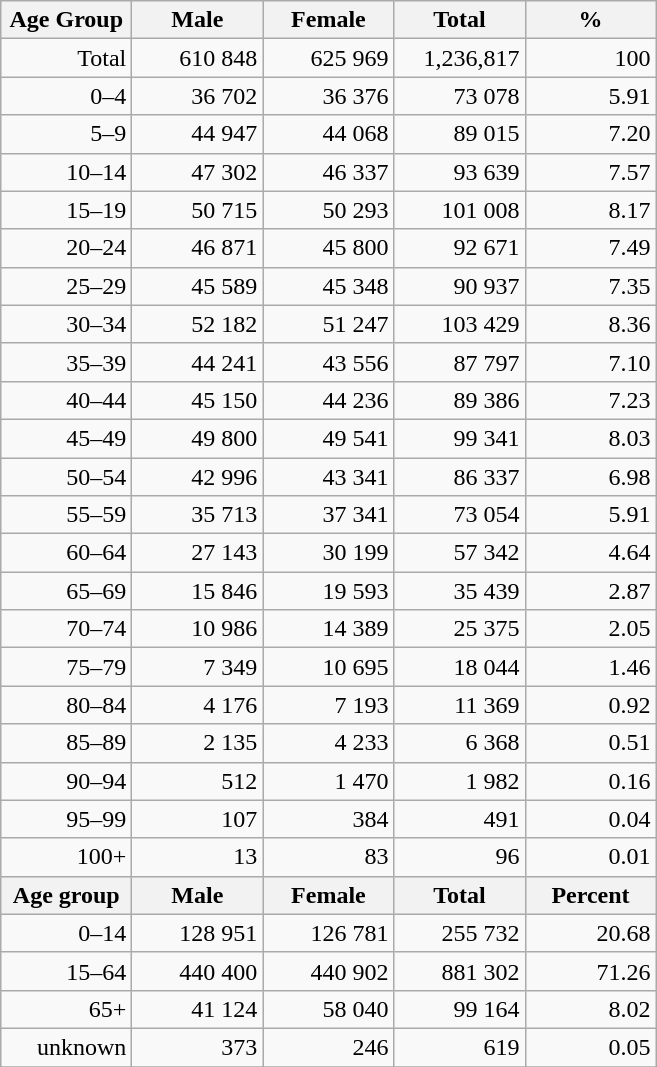<table class="wikitable">
<tr>
<th width="80pt">Age Group</th>
<th width="80pt">Male</th>
<th width="80pt">Female</th>
<th width="80pt">Total</th>
<th width="80pt">%</th>
</tr>
<tr>
<td align="right">Total</td>
<td align="right">610 848</td>
<td align="right">625 969</td>
<td align="right">1,236,817</td>
<td align="right">100</td>
</tr>
<tr>
<td align="right">0–4</td>
<td align="right">36 702</td>
<td align="right">36 376</td>
<td align="right">73 078</td>
<td align="right">5.91</td>
</tr>
<tr>
<td align="right">5–9</td>
<td align="right">44 947</td>
<td align="right">44 068</td>
<td align="right">89 015</td>
<td align="right">7.20</td>
</tr>
<tr>
<td align="right">10–14</td>
<td align="right">47 302</td>
<td align="right">46 337</td>
<td align="right">93 639</td>
<td align="right">7.57</td>
</tr>
<tr>
<td align="right">15–19</td>
<td align="right">50 715</td>
<td align="right">50 293</td>
<td align="right">101 008</td>
<td align="right">8.17</td>
</tr>
<tr>
<td align="right">20–24</td>
<td align="right">46 871</td>
<td align="right">45 800</td>
<td align="right">92 671</td>
<td align="right">7.49</td>
</tr>
<tr>
<td align="right">25–29</td>
<td align="right">45 589</td>
<td align="right">45 348</td>
<td align="right">90 937</td>
<td align="right">7.35</td>
</tr>
<tr>
<td align="right">30–34</td>
<td align="right">52 182</td>
<td align="right">51 247</td>
<td align="right">103 429</td>
<td align="right">8.36</td>
</tr>
<tr>
<td align="right">35–39</td>
<td align="right">44 241</td>
<td align="right">43 556</td>
<td align="right">87 797</td>
<td align="right">7.10</td>
</tr>
<tr>
<td align="right">40–44</td>
<td align="right">45 150</td>
<td align="right">44 236</td>
<td align="right">89 386</td>
<td align="right">7.23</td>
</tr>
<tr>
<td align="right">45–49</td>
<td align="right">49 800</td>
<td align="right">49 541</td>
<td align="right">99 341</td>
<td align="right">8.03</td>
</tr>
<tr>
<td align="right">50–54</td>
<td align="right">42 996</td>
<td align="right">43 341</td>
<td align="right">86 337</td>
<td align="right">6.98</td>
</tr>
<tr>
<td align="right">55–59</td>
<td align="right">35 713</td>
<td align="right">37 341</td>
<td align="right">73 054</td>
<td align="right">5.91</td>
</tr>
<tr>
<td align="right">60–64</td>
<td align="right">27 143</td>
<td align="right">30 199</td>
<td align="right">57 342</td>
<td align="right">4.64</td>
</tr>
<tr>
<td align="right">65–69</td>
<td align="right">15 846</td>
<td align="right">19 593</td>
<td align="right">35 439</td>
<td align="right">2.87</td>
</tr>
<tr>
<td align="right">70–74</td>
<td align="right">10 986</td>
<td align="right">14 389</td>
<td align="right">25 375</td>
<td align="right">2.05</td>
</tr>
<tr>
<td align="right">75–79</td>
<td align="right">7 349</td>
<td align="right">10 695</td>
<td align="right">18 044</td>
<td align="right">1.46</td>
</tr>
<tr>
<td align="right">80–84</td>
<td align="right">4 176</td>
<td align="right">7 193</td>
<td align="right">11 369</td>
<td align="right">0.92</td>
</tr>
<tr>
<td align="right">85–89</td>
<td align="right">2 135</td>
<td align="right">4 233</td>
<td align="right">6 368</td>
<td align="right">0.51</td>
</tr>
<tr>
<td align="right">90–94</td>
<td align="right">512</td>
<td align="right">1 470</td>
<td align="right">1 982</td>
<td align="right">0.16</td>
</tr>
<tr>
<td align="right">95–99</td>
<td align="right">107</td>
<td align="right">384</td>
<td align="right">491</td>
<td align="right">0.04</td>
</tr>
<tr>
<td align="right">100+</td>
<td align="right">13</td>
<td align="right">83</td>
<td align="right">96</td>
<td align="right">0.01</td>
</tr>
<tr>
<th width="50">Age group</th>
<th width="80pt">Male</th>
<th width="80">Female</th>
<th width="80">Total</th>
<th width="50">Percent</th>
</tr>
<tr>
<td align="right">0–14</td>
<td align="right">128 951</td>
<td align="right">126 781</td>
<td align="right">255 732</td>
<td align="right">20.68</td>
</tr>
<tr>
<td align="right">15–64</td>
<td align="right">440 400</td>
<td align="right">440 902</td>
<td align="right">881 302</td>
<td align="right">71.26</td>
</tr>
<tr>
<td align="right">65+</td>
<td align="right">41 124</td>
<td align="right">58 040</td>
<td align="right">99 164</td>
<td align="right">8.02</td>
</tr>
<tr>
<td align="right">unknown</td>
<td align="right">373</td>
<td align="right">246</td>
<td align="right">619</td>
<td align="right">0.05</td>
</tr>
<tr>
</tr>
</table>
